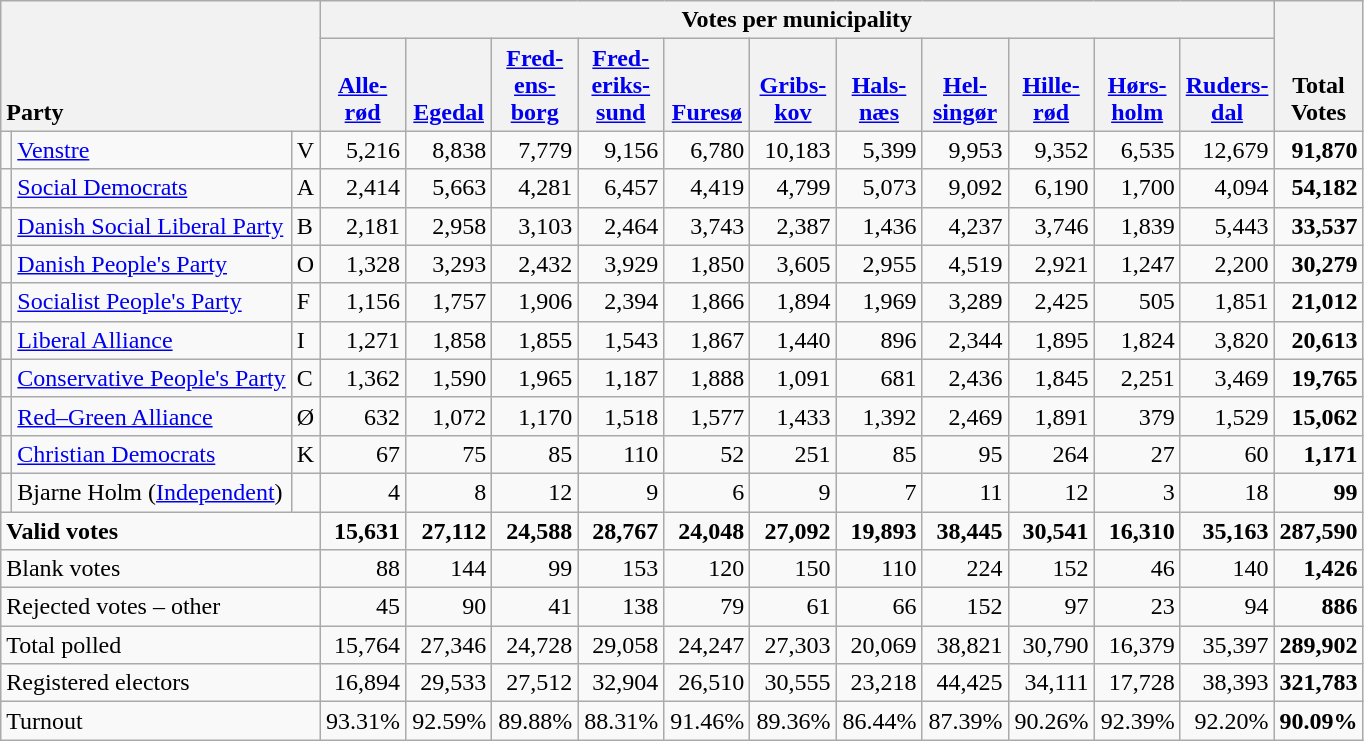<table class="wikitable" border="1" style="text-align:right;">
<tr>
<th style="text-align:left;" valign=bottom rowspan=2 colspan=3>Party</th>
<th colspan=11>Votes per municipality</th>
<th align=center valign=bottom rowspan=2 width="50">Total Votes</th>
</tr>
<tr>
<th align=center valign=bottom width="50"><a href='#'>Alle- rød</a></th>
<th align=center valign=bottom width="50"><a href='#'>Egedal</a></th>
<th align=center valign=bottom width="50"><a href='#'>Fred- ens- borg</a></th>
<th align=center valign=bottom width="50"><a href='#'>Fred- eriks- sund</a></th>
<th align=center valign=bottom width="50"><a href='#'>Furesø</a></th>
<th align=center valign=bottom width="50"><a href='#'>Gribs- kov</a></th>
<th align=center valign=bottom width="50"><a href='#'>Hals- næs</a></th>
<th align=center valign=bottom width="50"><a href='#'>Hel- singør</a></th>
<th align=center valign=bottom width="50"><a href='#'>Hille- rød</a></th>
<th align=center valign=bottom width="50"><a href='#'>Hørs- holm</a></th>
<th align=center valign=bottom width="50"><a href='#'>Ruders- dal</a></th>
</tr>
<tr>
<td></td>
<td align=left><a href='#'>Venstre</a></td>
<td align=left>V</td>
<td>5,216</td>
<td>8,838</td>
<td>7,779</td>
<td>9,156</td>
<td>6,780</td>
<td>10,183</td>
<td>5,399</td>
<td>9,953</td>
<td>9,352</td>
<td>6,535</td>
<td>12,679</td>
<td><strong>91,870</strong></td>
</tr>
<tr>
<td></td>
<td align=left><a href='#'>Social Democrats</a></td>
<td align=left>A</td>
<td>2,414</td>
<td>5,663</td>
<td>4,281</td>
<td>6,457</td>
<td>4,419</td>
<td>4,799</td>
<td>5,073</td>
<td>9,092</td>
<td>6,190</td>
<td>1,700</td>
<td>4,094</td>
<td><strong>54,182</strong></td>
</tr>
<tr>
<td></td>
<td align=left><a href='#'>Danish Social Liberal Party</a></td>
<td align=left>B</td>
<td>2,181</td>
<td>2,958</td>
<td>3,103</td>
<td>2,464</td>
<td>3,743</td>
<td>2,387</td>
<td>1,436</td>
<td>4,237</td>
<td>3,746</td>
<td>1,839</td>
<td>5,443</td>
<td><strong>33,537</strong></td>
</tr>
<tr>
<td></td>
<td align=left><a href='#'>Danish People's Party</a></td>
<td align=left>O</td>
<td>1,328</td>
<td>3,293</td>
<td>2,432</td>
<td>3,929</td>
<td>1,850</td>
<td>3,605</td>
<td>2,955</td>
<td>4,519</td>
<td>2,921</td>
<td>1,247</td>
<td>2,200</td>
<td><strong>30,279</strong></td>
</tr>
<tr>
<td></td>
<td align=left><a href='#'>Socialist People's Party</a></td>
<td align=left>F</td>
<td>1,156</td>
<td>1,757</td>
<td>1,906</td>
<td>2,394</td>
<td>1,866</td>
<td>1,894</td>
<td>1,969</td>
<td>3,289</td>
<td>2,425</td>
<td>505</td>
<td>1,851</td>
<td><strong>21,012</strong></td>
</tr>
<tr>
<td></td>
<td align=left><a href='#'>Liberal Alliance</a></td>
<td align=left>I</td>
<td>1,271</td>
<td>1,858</td>
<td>1,855</td>
<td>1,543</td>
<td>1,867</td>
<td>1,440</td>
<td>896</td>
<td>2,344</td>
<td>1,895</td>
<td>1,824</td>
<td>3,820</td>
<td><strong>20,613</strong></td>
</tr>
<tr>
<td></td>
<td align=left style="white-space: nowrap;"><a href='#'>Conservative People's Party</a></td>
<td align=left>C</td>
<td>1,362</td>
<td>1,590</td>
<td>1,965</td>
<td>1,187</td>
<td>1,888</td>
<td>1,091</td>
<td>681</td>
<td>2,436</td>
<td>1,845</td>
<td>2,251</td>
<td>3,469</td>
<td><strong>19,765</strong></td>
</tr>
<tr>
<td></td>
<td align=left><a href='#'>Red–Green Alliance</a></td>
<td align=left>Ø</td>
<td>632</td>
<td>1,072</td>
<td>1,170</td>
<td>1,518</td>
<td>1,577</td>
<td>1,433</td>
<td>1,392</td>
<td>2,469</td>
<td>1,891</td>
<td>379</td>
<td>1,529</td>
<td><strong>15,062</strong></td>
</tr>
<tr>
<td></td>
<td align=left><a href='#'>Christian Democrats</a></td>
<td align=left>K</td>
<td>67</td>
<td>75</td>
<td>85</td>
<td>110</td>
<td>52</td>
<td>251</td>
<td>85</td>
<td>95</td>
<td>264</td>
<td>27</td>
<td>60</td>
<td><strong>1,171</strong></td>
</tr>
<tr>
<td></td>
<td align=left>Bjarne Holm (<a href='#'>Independent</a>)</td>
<td></td>
<td>4</td>
<td>8</td>
<td>12</td>
<td>9</td>
<td>6</td>
<td>9</td>
<td>7</td>
<td>11</td>
<td>12</td>
<td>3</td>
<td>18</td>
<td><strong>99</strong></td>
</tr>
<tr style="font-weight:bold">
<td align=left colspan=3>Valid votes</td>
<td>15,631</td>
<td>27,112</td>
<td>24,588</td>
<td>28,767</td>
<td>24,048</td>
<td>27,092</td>
<td>19,893</td>
<td>38,445</td>
<td>30,541</td>
<td>16,310</td>
<td>35,163</td>
<td>287,590</td>
</tr>
<tr>
<td align=left colspan=3>Blank votes</td>
<td>88</td>
<td>144</td>
<td>99</td>
<td>153</td>
<td>120</td>
<td>150</td>
<td>110</td>
<td>224</td>
<td>152</td>
<td>46</td>
<td>140</td>
<td><strong>1,426</strong></td>
</tr>
<tr>
<td align=left colspan=3>Rejected votes – other</td>
<td>45</td>
<td>90</td>
<td>41</td>
<td>138</td>
<td>79</td>
<td>61</td>
<td>66</td>
<td>152</td>
<td>97</td>
<td>23</td>
<td>94</td>
<td><strong>886</strong></td>
</tr>
<tr>
<td align=left colspan=3>Total polled</td>
<td>15,764</td>
<td>27,346</td>
<td>24,728</td>
<td>29,058</td>
<td>24,247</td>
<td>27,303</td>
<td>20,069</td>
<td>38,821</td>
<td>30,790</td>
<td>16,379</td>
<td>35,397</td>
<td><strong>289,902</strong></td>
</tr>
<tr>
<td align=left colspan=3>Registered electors</td>
<td>16,894</td>
<td>29,533</td>
<td>27,512</td>
<td>32,904</td>
<td>26,510</td>
<td>30,555</td>
<td>23,218</td>
<td>44,425</td>
<td>34,111</td>
<td>17,728</td>
<td>38,393</td>
<td><strong>321,783</strong></td>
</tr>
<tr>
<td align=left colspan=3>Turnout</td>
<td>93.31%</td>
<td>92.59%</td>
<td>89.88%</td>
<td>88.31%</td>
<td>91.46%</td>
<td>89.36%</td>
<td>86.44%</td>
<td>87.39%</td>
<td>90.26%</td>
<td>92.39%</td>
<td>92.20%</td>
<td><strong>90.09%</strong></td>
</tr>
</table>
